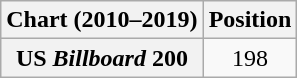<table class="wikitable plainrowheaders" style="text-align:center">
<tr>
<th scope="col">Chart (2010–2019)</th>
<th scope="col">Position</th>
</tr>
<tr>
<th scope="row">US <em>Billboard</em> 200</th>
<td>198</td>
</tr>
</table>
